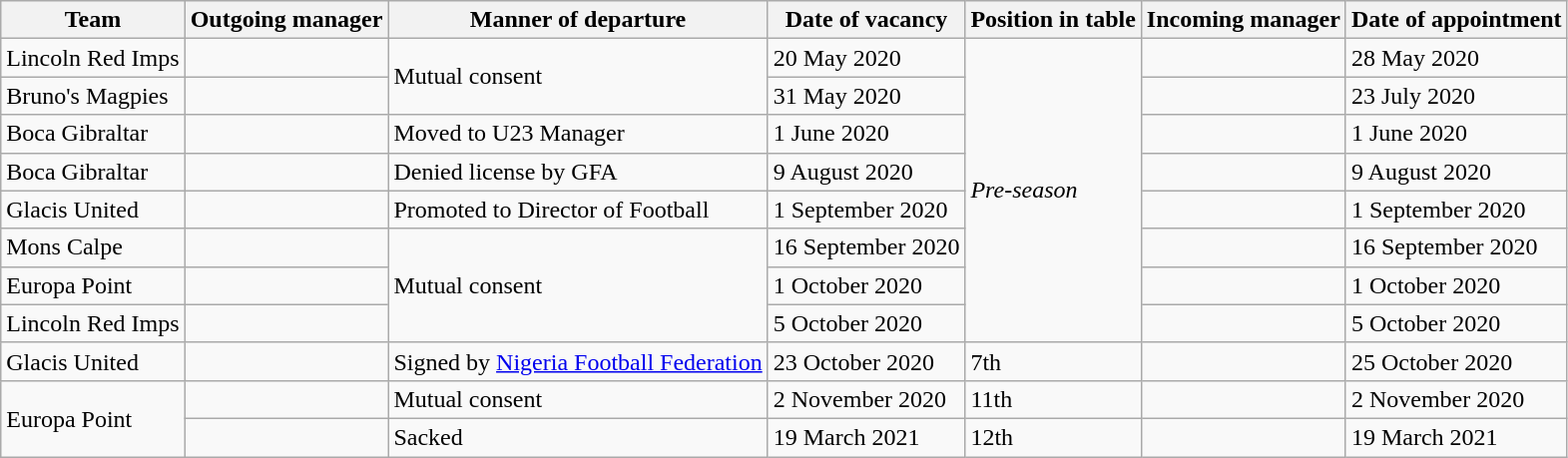<table class="wikitable sortable">
<tr>
<th>Team</th>
<th>Outgoing manager</th>
<th>Manner of departure</th>
<th>Date of vacancy</th>
<th>Position in table</th>
<th>Incoming manager</th>
<th>Date of appointment</th>
</tr>
<tr>
<td>Lincoln Red Imps</td>
<td></td>
<td rowspan=2>Mutual consent</td>
<td>20 May 2020</td>
<td rowspan=8><em>Pre-season</em></td>
<td></td>
<td>28 May 2020</td>
</tr>
<tr>
<td>Bruno's Magpies</td>
<td></td>
<td>31 May 2020</td>
<td></td>
<td>23 July 2020</td>
</tr>
<tr>
<td>Boca Gibraltar</td>
<td></td>
<td>Moved to U23 Manager</td>
<td>1 June 2020</td>
<td></td>
<td>1 June 2020</td>
</tr>
<tr>
<td>Boca Gibraltar</td>
<td></td>
<td>Denied license by GFA</td>
<td>9 August 2020</td>
<td></td>
<td>9 August 2020</td>
</tr>
<tr>
<td>Glacis United</td>
<td></td>
<td>Promoted to Director of Football</td>
<td>1 September 2020</td>
<td></td>
<td>1 September 2020</td>
</tr>
<tr>
<td>Mons Calpe</td>
<td></td>
<td rowspan=3>Mutual consent</td>
<td>16 September 2020</td>
<td></td>
<td>16 September 2020</td>
</tr>
<tr>
<td>Europa Point</td>
<td></td>
<td>1 October 2020</td>
<td></td>
<td>1 October 2020</td>
</tr>
<tr>
<td>Lincoln Red Imps</td>
<td></td>
<td>5 October 2020</td>
<td></td>
<td>5 October 2020</td>
</tr>
<tr>
<td>Glacis United</td>
<td></td>
<td>Signed by <a href='#'>Nigeria Football Federation</a></td>
<td>23 October 2020</td>
<td>7th</td>
<td></td>
<td>25 October 2020</td>
</tr>
<tr>
<td rowspan=2>Europa Point</td>
<td></td>
<td>Mutual consent</td>
<td>2 November 2020</td>
<td>11th</td>
<td></td>
<td>2 November 2020</td>
</tr>
<tr>
<td></td>
<td>Sacked</td>
<td>19 March 2021</td>
<td>12th</td>
<td></td>
<td>19 March 2021</td>
</tr>
</table>
